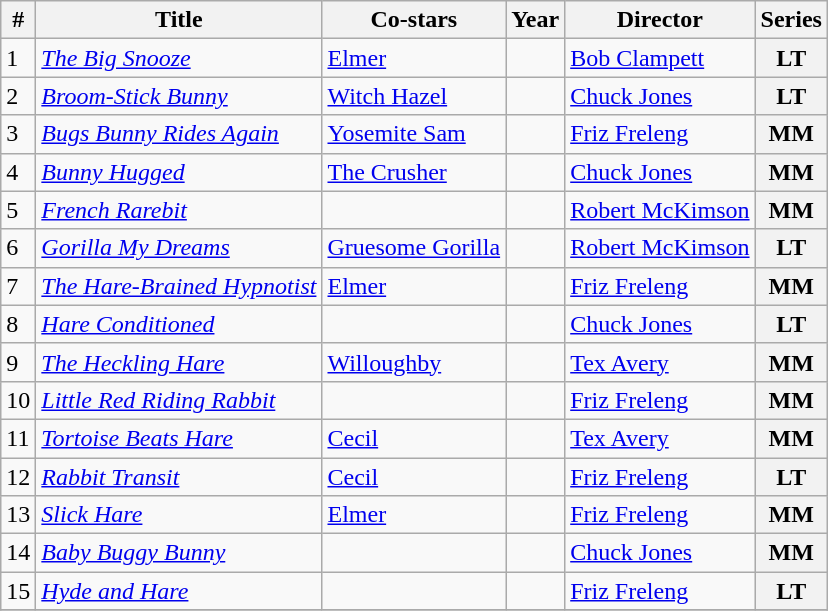<table class="wikitable sortable">
<tr>
<th>#</th>
<th>Title</th>
<th>Co-stars</th>
<th>Year</th>
<th>Director</th>
<th>Series</th>
</tr>
<tr>
<td>1</td>
<td><em><a href='#'>The Big Snooze</a></em></td>
<td><a href='#'>Elmer</a></td>
<td></td>
<td><a href='#'>Bob Clampett</a></td>
<th>LT</th>
</tr>
<tr>
<td>2</td>
<td><em><a href='#'>Broom-Stick Bunny</a></em></td>
<td><a href='#'>Witch Hazel</a></td>
<td></td>
<td><a href='#'>Chuck Jones</a></td>
<th>LT</th>
</tr>
<tr>
<td>3</td>
<td><em><a href='#'>Bugs Bunny Rides Again</a></em></td>
<td><a href='#'>Yosemite Sam</a></td>
<td></td>
<td><a href='#'>Friz Freleng</a></td>
<th>MM</th>
</tr>
<tr>
<td>4</td>
<td><em><a href='#'>Bunny Hugged</a></em></td>
<td><a href='#'>The Crusher</a></td>
<td></td>
<td><a href='#'>Chuck Jones</a></td>
<th>MM</th>
</tr>
<tr>
<td>5</td>
<td><em><a href='#'>French Rarebit</a></em></td>
<td></td>
<td></td>
<td><a href='#'>Robert McKimson</a></td>
<th>MM</th>
</tr>
<tr>
<td>6</td>
<td><em><a href='#'>Gorilla My Dreams</a></em></td>
<td><a href='#'>Gruesome Gorilla</a></td>
<td></td>
<td><a href='#'>Robert McKimson</a></td>
<th>LT</th>
</tr>
<tr>
<td>7</td>
<td><em><a href='#'>The Hare-Brained Hypnotist</a></em></td>
<td><a href='#'>Elmer</a></td>
<td></td>
<td><a href='#'>Friz Freleng</a></td>
<th>MM</th>
</tr>
<tr>
<td>8</td>
<td><em><a href='#'>Hare Conditioned</a></em></td>
<td></td>
<td></td>
<td><a href='#'>Chuck Jones</a></td>
<th>LT</th>
</tr>
<tr>
<td>9</td>
<td><em><a href='#'>The Heckling Hare</a></em></td>
<td><a href='#'>Willoughby</a></td>
<td></td>
<td><a href='#'>Tex Avery</a></td>
<th>MM</th>
</tr>
<tr>
<td>10</td>
<td><em><a href='#'>Little Red Riding Rabbit</a></em></td>
<td></td>
<td></td>
<td><a href='#'>Friz Freleng</a></td>
<th>MM</th>
</tr>
<tr>
<td>11</td>
<td><em><a href='#'>Tortoise Beats Hare</a></em></td>
<td><a href='#'>Cecil</a></td>
<td></td>
<td><a href='#'>Tex Avery</a></td>
<th>MM</th>
</tr>
<tr>
<td>12</td>
<td><em><a href='#'>Rabbit Transit</a></em></td>
<td><a href='#'>Cecil</a></td>
<td></td>
<td><a href='#'>Friz Freleng</a></td>
<th>LT</th>
</tr>
<tr>
<td>13</td>
<td><em><a href='#'>Slick Hare</a></em></td>
<td><a href='#'>Elmer</a></td>
<td></td>
<td><a href='#'>Friz Freleng</a></td>
<th>MM</th>
</tr>
<tr>
<td>14</td>
<td><em><a href='#'>Baby Buggy Bunny</a></em></td>
<td></td>
<td></td>
<td><a href='#'>Chuck Jones</a></td>
<th>MM</th>
</tr>
<tr>
<td>15</td>
<td><em><a href='#'>Hyde and Hare</a></em></td>
<td></td>
<td></td>
<td><a href='#'>Friz Freleng</a></td>
<th>LT</th>
</tr>
<tr>
</tr>
</table>
